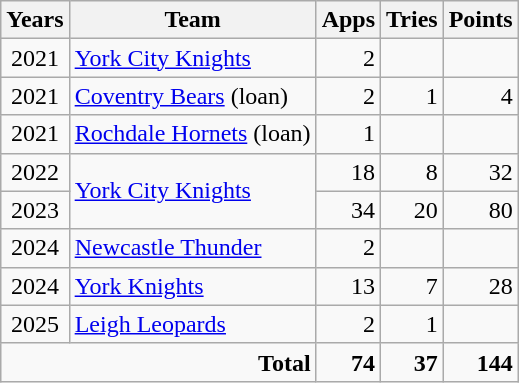<table class="wikitable">
<tr>
<th>Years</th>
<th>Team</th>
<th>Apps</th>
<th>Tries</th>
<th>Points</th>
</tr>
<tr>
<td align=center>2021</td>
<td align=left> <a href='#'>York City Knights</a></td>
<td align=right>2</td>
<td align=right></td>
<td align=right></td>
</tr>
<tr>
<td align=center>2021</td>
<td align=left> <a href='#'>Coventry Bears</a> (loan)</td>
<td align=right>2</td>
<td align=right>1</td>
<td align=right>4</td>
</tr>
<tr>
<td align=center>2021</td>
<td align=left> <a href='#'>Rochdale Hornets</a> (loan)</td>
<td align=right>1</td>
<td align=right></td>
<td align=right></td>
</tr>
<tr>
<td align=center>2022</td>
<td rowspan=2 align=left> <a href='#'>York City Knights</a></td>
<td align=right>18</td>
<td align=right>8</td>
<td align=right>32</td>
</tr>
<tr>
<td align=center>2023</td>
<td align=right>34</td>
<td align=right>20</td>
<td align=right>80</td>
</tr>
<tr>
<td align=center>2024</td>
<td align=left> <a href='#'>Newcastle Thunder</a></td>
<td align=right>2</td>
<td align=right></td>
<td align=right></td>
</tr>
<tr>
<td align=center>2024</td>
<td align=left> <a href='#'>York Knights</a></td>
<td align=right>13</td>
<td align=right>7</td>
<td align=right>28</td>
</tr>
<tr>
<td align=center>2025</td>
<td align=left> <a href='#'>Leigh Leopards</a></td>
<td align=right>2</td>
<td align=right>1</td>
<td align=right></td>
</tr>
<tr>
<td colspan=2 align=right><strong>Total</strong></td>
<td align=right><strong>74</strong></td>
<td align=right><strong>37</strong></td>
<td align=right><strong>144</strong></td>
</tr>
</table>
